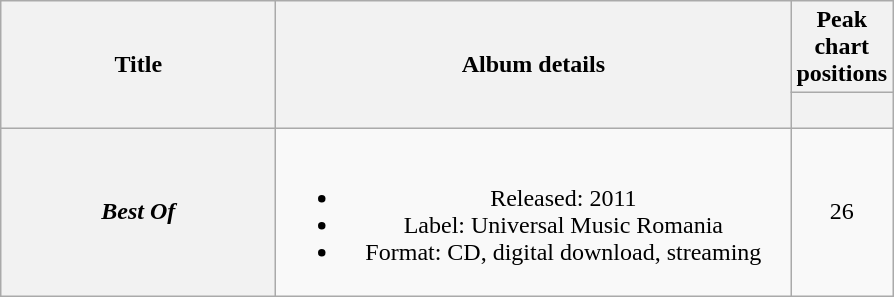<table class="wikitable plainrowheaders" style="text-align:center;">
<tr>
<th scope="col" rowspan="2" style="width:11em;">Title</th>
<th scope="col" rowspan="2" style="width:21em;">Album details</th>
<th scope="col" colspan="1">Peak chart positions</th>
</tr>
<tr>
<th scope="col" style="width:2.5em;font-size:90%;"><a href='#'></a><br></th>
</tr>
<tr>
<th scope="row"><em>Best Of</em></th>
<td><br><ul><li>Released: 2011</li><li>Label: Universal Music Romania</li><li>Format: CD, digital download, streaming</li></ul></td>
<td>26</td>
</tr>
</table>
